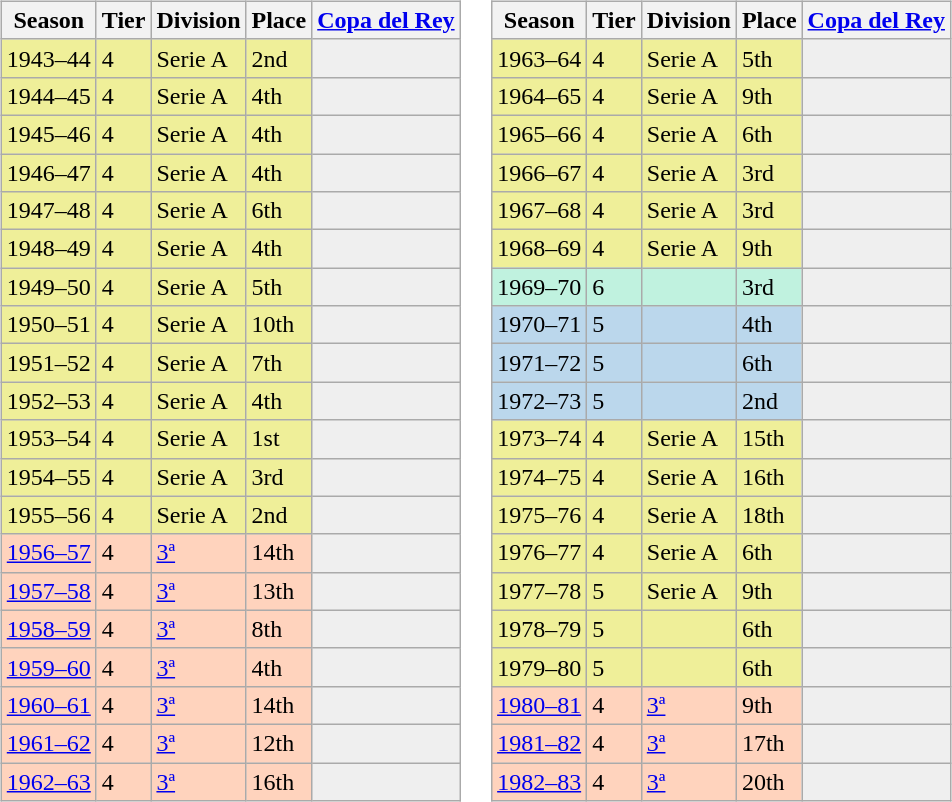<table>
<tr>
<td valign="top" width=0%><br><table class="wikitable">
<tr style="background:#f0f6fa;">
<th>Season</th>
<th>Tier</th>
<th>Division</th>
<th>Place</th>
<th><a href='#'>Copa del Rey</a></th>
</tr>
<tr>
<td style="background:#EFEF99;">1943–44</td>
<td style="background:#EFEF99;">4</td>
<td style="background:#EFEF99;">Serie A</td>
<td style="background:#EFEF99;">2nd</td>
<th style="background:#efefef;"></th>
</tr>
<tr>
<td style="background:#EFEF99;">1944–45</td>
<td style="background:#EFEF99;">4</td>
<td style="background:#EFEF99;">Serie A</td>
<td style="background:#EFEF99;">4th</td>
<th style="background:#efefef;"></th>
</tr>
<tr>
<td style="background:#EFEF99;">1945–46</td>
<td style="background:#EFEF99;">4</td>
<td style="background:#EFEF99;">Serie A</td>
<td style="background:#EFEF99;">4th</td>
<th style="background:#efefef;"></th>
</tr>
<tr>
<td style="background:#EFEF99;">1946–47</td>
<td style="background:#EFEF99;">4</td>
<td style="background:#EFEF99;">Serie A</td>
<td style="background:#EFEF99;">4th</td>
<th style="background:#efefef;"></th>
</tr>
<tr>
<td style="background:#EFEF99;">1947–48</td>
<td style="background:#EFEF99;">4</td>
<td style="background:#EFEF99;">Serie A</td>
<td style="background:#EFEF99;">6th</td>
<th style="background:#efefef;"></th>
</tr>
<tr>
<td style="background:#EFEF99;">1948–49</td>
<td style="background:#EFEF99;">4</td>
<td style="background:#EFEF99;">Serie A</td>
<td style="background:#EFEF99;">4th</td>
<th style="background:#efefef;"></th>
</tr>
<tr>
<td style="background:#EFEF99;">1949–50</td>
<td style="background:#EFEF99;">4</td>
<td style="background:#EFEF99;">Serie A</td>
<td style="background:#EFEF99;">5th</td>
<th style="background:#efefef;"></th>
</tr>
<tr>
<td style="background:#EFEF99;">1950–51</td>
<td style="background:#EFEF99;">4</td>
<td style="background:#EFEF99;">Serie A</td>
<td style="background:#EFEF99;">10th</td>
<th style="background:#efefef;"></th>
</tr>
<tr>
<td style="background:#EFEF99;">1951–52</td>
<td style="background:#EFEF99;">4</td>
<td style="background:#EFEF99;">Serie A</td>
<td style="background:#EFEF99;">7th</td>
<th style="background:#efefef;"></th>
</tr>
<tr>
<td style="background:#EFEF99;">1952–53</td>
<td style="background:#EFEF99;">4</td>
<td style="background:#EFEF99;">Serie A</td>
<td style="background:#EFEF99;">4th</td>
<th style="background:#efefef;"></th>
</tr>
<tr>
<td style="background:#EFEF99;">1953–54</td>
<td style="background:#EFEF99;">4</td>
<td style="background:#EFEF99;">Serie A</td>
<td style="background:#EFEF99;">1st</td>
<th style="background:#efefef;"></th>
</tr>
<tr>
<td style="background:#EFEF99;">1954–55</td>
<td style="background:#EFEF99;">4</td>
<td style="background:#EFEF99;">Serie A</td>
<td style="background:#EFEF99;">3rd</td>
<th style="background:#efefef;"></th>
</tr>
<tr>
<td style="background:#EFEF99;">1955–56</td>
<td style="background:#EFEF99;">4</td>
<td style="background:#EFEF99;">Serie A</td>
<td style="background:#EFEF99;">2nd</td>
<th style="background:#efefef;"></th>
</tr>
<tr>
<td style="background:#FFD3BD;"><a href='#'>1956–57</a></td>
<td style="background:#FFD3BD;">4</td>
<td style="background:#FFD3BD;"><a href='#'>3ª</a></td>
<td style="background:#FFD3BD;">14th</td>
<th style="background:#efefef;"></th>
</tr>
<tr>
<td style="background:#FFD3BD;"><a href='#'>1957–58</a></td>
<td style="background:#FFD3BD;">4</td>
<td style="background:#FFD3BD;"><a href='#'>3ª</a></td>
<td style="background:#FFD3BD;">13th</td>
<th style="background:#efefef;"></th>
</tr>
<tr>
<td style="background:#FFD3BD;"><a href='#'>1958–59</a></td>
<td style="background:#FFD3BD;">4</td>
<td style="background:#FFD3BD;"><a href='#'>3ª</a></td>
<td style="background:#FFD3BD;">8th</td>
<th style="background:#efefef;"></th>
</tr>
<tr>
<td style="background:#FFD3BD;"><a href='#'>1959–60</a></td>
<td style="background:#FFD3BD;">4</td>
<td style="background:#FFD3BD;"><a href='#'>3ª</a></td>
<td style="background:#FFD3BD;">4th</td>
<th style="background:#efefef;"></th>
</tr>
<tr>
<td style="background:#FFD3BD;"><a href='#'>1960–61</a></td>
<td style="background:#FFD3BD;">4</td>
<td style="background:#FFD3BD;"><a href='#'>3ª</a></td>
<td style="background:#FFD3BD;">14th</td>
<th style="background:#efefef;"></th>
</tr>
<tr>
<td style="background:#FFD3BD;"><a href='#'>1961–62</a></td>
<td style="background:#FFD3BD;">4</td>
<td style="background:#FFD3BD;"><a href='#'>3ª</a></td>
<td style="background:#FFD3BD;">12th</td>
<th style="background:#efefef;"></th>
</tr>
<tr>
<td style="background:#FFD3BD;"><a href='#'>1962–63</a></td>
<td style="background:#FFD3BD;">4</td>
<td style="background:#FFD3BD;"><a href='#'>3ª</a></td>
<td style="background:#FFD3BD;">16th</td>
<th style="background:#efefef;"></th>
</tr>
</table>
</td>
<td valign="top" width=0%><br><table class="wikitable">
<tr style="background:#f0f6fa;">
<th>Season</th>
<th>Tier</th>
<th>Division</th>
<th>Place</th>
<th><a href='#'>Copa del Rey</a></th>
</tr>
<tr>
<td style="background:#EFEF99;">1963–64</td>
<td style="background:#EFEF99;">4</td>
<td style="background:#EFEF99;">Serie A</td>
<td style="background:#EFEF99;">5th</td>
<th style="background:#efefef;"></th>
</tr>
<tr>
<td style="background:#EFEF99;">1964–65</td>
<td style="background:#EFEF99;">4</td>
<td style="background:#EFEF99;">Serie A</td>
<td style="background:#EFEF99;">9th</td>
<th style="background:#efefef;"></th>
</tr>
<tr>
<td style="background:#EFEF99;">1965–66</td>
<td style="background:#EFEF99;">4</td>
<td style="background:#EFEF99;">Serie A</td>
<td style="background:#EFEF99;">6th</td>
<th style="background:#efefef;"></th>
</tr>
<tr>
<td style="background:#EFEF99;">1966–67</td>
<td style="background:#EFEF99;">4</td>
<td style="background:#EFEF99;">Serie A</td>
<td style="background:#EFEF99;">3rd</td>
<th style="background:#efefef;"></th>
</tr>
<tr>
<td style="background:#EFEF99;">1967–68</td>
<td style="background:#EFEF99;">4</td>
<td style="background:#EFEF99;">Serie A</td>
<td style="background:#EFEF99;">3rd</td>
<th style="background:#efefef;"></th>
</tr>
<tr>
<td style="background:#EFEF99;">1968–69</td>
<td style="background:#EFEF99;">4</td>
<td style="background:#EFEF99;">Serie A</td>
<td style="background:#EFEF99;">9th</td>
<th style="background:#efefef;"></th>
</tr>
<tr>
<td style="background:#C0F2DF;">1969–70</td>
<td style="background:#C0F2DF;">6</td>
<td style="background:#C0F2DF;"></td>
<td style="background:#C0F2DF;">3rd</td>
<th style="background:#efefef;"></th>
</tr>
<tr>
<td style="background:#BBD7EC;">1970–71</td>
<td style="background:#BBD7EC;">5</td>
<td style="background:#BBD7EC;"></td>
<td style="background:#BBD7EC;">4th</td>
<th style="background:#efefef;"></th>
</tr>
<tr>
<td style="background:#BBD7EC;">1971–72</td>
<td style="background:#BBD7EC;">5</td>
<td style="background:#BBD7EC;"></td>
<td style="background:#BBD7EC;">6th</td>
<th style="background:#efefef;"></th>
</tr>
<tr>
<td style="background:#BBD7EC;">1972–73</td>
<td style="background:#BBD7EC;">5</td>
<td style="background:#BBD7EC;"></td>
<td style="background:#BBD7EC;">2nd</td>
<th style="background:#efefef;"></th>
</tr>
<tr>
<td style="background:#EFEF99;">1973–74</td>
<td style="background:#EFEF99;">4</td>
<td style="background:#EFEF99;">Serie A</td>
<td style="background:#EFEF99;">15th</td>
<th style="background:#efefef;"></th>
</tr>
<tr>
<td style="background:#EFEF99;">1974–75</td>
<td style="background:#EFEF99;">4</td>
<td style="background:#EFEF99;">Serie A</td>
<td style="background:#EFEF99;">16th</td>
<th style="background:#efefef;"></th>
</tr>
<tr>
<td style="background:#EFEF99;">1975–76</td>
<td style="background:#EFEF99;">4</td>
<td style="background:#EFEF99;">Serie A</td>
<td style="background:#EFEF99;">18th</td>
<th style="background:#efefef;"></th>
</tr>
<tr>
<td style="background:#EFEF99;">1976–77</td>
<td style="background:#EFEF99;">4</td>
<td style="background:#EFEF99;">Serie A</td>
<td style="background:#EFEF99;">6th</td>
<th style="background:#efefef;"></th>
</tr>
<tr>
<td style="background:#EFEF99;">1977–78</td>
<td style="background:#EFEF99;">5</td>
<td style="background:#EFEF99;">Serie A</td>
<td style="background:#EFEF99;">9th</td>
<th style="background:#efefef;"></th>
</tr>
<tr>
<td style="background:#EFEF99;">1978–79</td>
<td style="background:#EFEF99;">5</td>
<td style="background:#EFEF99;"></td>
<td style="background:#EFEF99;">6th</td>
<th style="background:#efefef;"></th>
</tr>
<tr>
<td style="background:#EFEF99;">1979–80</td>
<td style="background:#EFEF99;">5</td>
<td style="background:#EFEF99;"></td>
<td style="background:#EFEF99;">6th</td>
<th style="background:#efefef;"></th>
</tr>
<tr>
<td style="background:#FFD3BD;"><a href='#'>1980–81</a></td>
<td style="background:#FFD3BD;">4</td>
<td style="background:#FFD3BD;"><a href='#'>3ª</a></td>
<td style="background:#FFD3BD;">9th</td>
<th style="background:#efefef;"></th>
</tr>
<tr>
<td style="background:#FFD3BD;"><a href='#'>1981–82</a></td>
<td style="background:#FFD3BD;">4</td>
<td style="background:#FFD3BD;"><a href='#'>3ª</a></td>
<td style="background:#FFD3BD;">17th</td>
<th style="background:#efefef;"></th>
</tr>
<tr>
<td style="background:#FFD3BD;"><a href='#'>1982–83</a></td>
<td style="background:#FFD3BD;">4</td>
<td style="background:#FFD3BD;"><a href='#'>3ª</a></td>
<td style="background:#FFD3BD;">20th</td>
<th style="background:#efefef;"></th>
</tr>
</table>
</td>
</tr>
</table>
